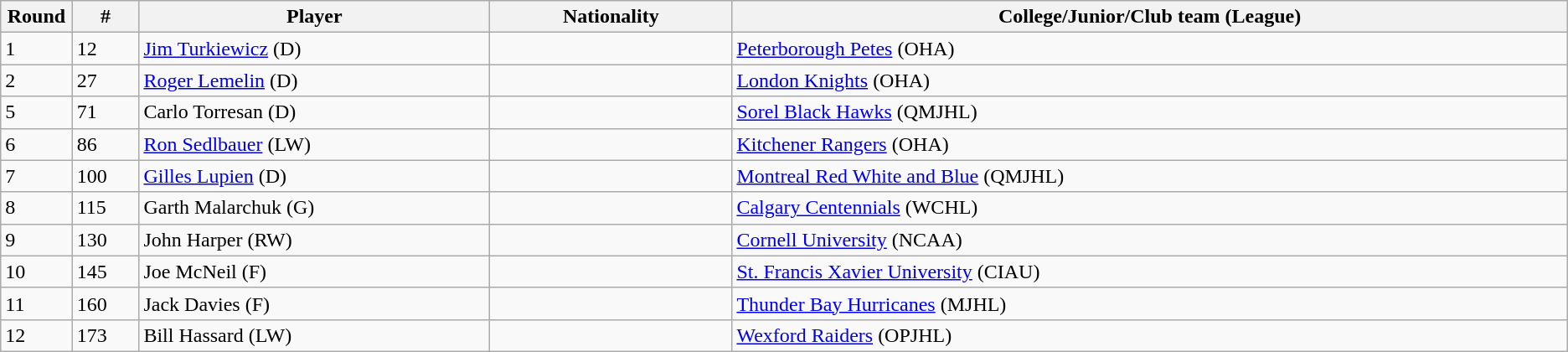<table class="wikitable">
<tr align="center">
<th bgcolor="#DDDDFF" width="4.0%">Round</th>
<th bgcolor="#DDDDFF" width="4.0%">#</th>
<th bgcolor="#DDDDFF" width="21.0%">Player</th>
<th bgcolor="#DDDDFF" width="14.5%">Nationality</th>
<th bgcolor="#DDDDFF" width="50.0%">College/Junior/Club team (League)</th>
</tr>
<tr>
<td>1</td>
<td>12</td>
<td><a href='#'>Jim Turkiewicz</a> (D)</td>
<td></td>
<td><a href='#'>Peterborough Petes</a> (OHA)</td>
</tr>
<tr>
<td>2</td>
<td>27</td>
<td><a href='#'>Roger Lemelin</a> (D)</td>
<td></td>
<td><a href='#'>London Knights</a> (OHA)</td>
</tr>
<tr>
<td>5</td>
<td>71</td>
<td>Carlo Torresan (D)</td>
<td></td>
<td><a href='#'>Sorel Black Hawks</a> (QMJHL)</td>
</tr>
<tr>
<td>6</td>
<td>86</td>
<td><a href='#'>Ron Sedlbauer</a> (LW)</td>
<td></td>
<td><a href='#'>Kitchener Rangers</a> (OHA)</td>
</tr>
<tr>
<td>7</td>
<td>100</td>
<td><a href='#'>Gilles Lupien</a> (D)</td>
<td></td>
<td><a href='#'>Montreal Red White and Blue</a> (QMJHL)</td>
</tr>
<tr>
<td>8</td>
<td>115</td>
<td>Garth Malarchuk (G)</td>
<td></td>
<td><a href='#'>Calgary Centennials</a> (WCHL)</td>
</tr>
<tr>
<td>9</td>
<td>130</td>
<td>John Harper (RW)</td>
<td></td>
<td><a href='#'>Cornell University</a> (NCAA)</td>
</tr>
<tr>
<td>10</td>
<td>145</td>
<td>Joe McNeil (F)</td>
<td></td>
<td><a href='#'>St. Francis Xavier University</a> (CIAU)</td>
</tr>
<tr>
<td>11</td>
<td>160</td>
<td>Jack Davies (F)</td>
<td></td>
<td><a href='#'>Thunder Bay Hurricanes</a> (MJHL)</td>
</tr>
<tr>
<td>12</td>
<td>173</td>
<td>Bill Hassard (LW)</td>
<td></td>
<td><a href='#'>Wexford Raiders</a> (OPJHL)</td>
</tr>
</table>
